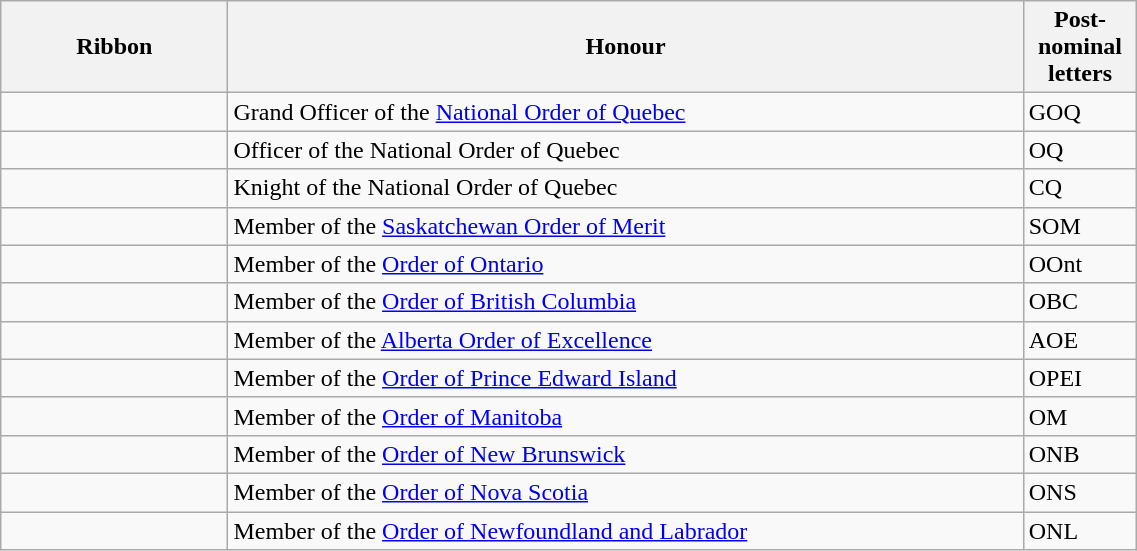<table class="wikitable" style="width:60%;">
<tr>
<th width="20%">Ribbon</th>
<th width="70%">Honour</th>
<th width="10%">Post-nominal letters</th>
</tr>
<tr>
<td></td>
<td>Grand Officer of the <a href='#'>National Order of Quebec</a></td>
<td>GOQ</td>
</tr>
<tr>
<td></td>
<td>Officer of the National Order of Quebec</td>
<td>OQ</td>
</tr>
<tr>
<td></td>
<td>Knight of the National Order of Quebec</td>
<td>CQ</td>
</tr>
<tr>
<td></td>
<td>Member of the <a href='#'>Saskatchewan Order of Merit</a></td>
<td>SOM</td>
</tr>
<tr>
<td></td>
<td>Member of the <a href='#'>Order of Ontario</a></td>
<td>OOnt</td>
</tr>
<tr>
<td></td>
<td>Member of the <a href='#'>Order of British Columbia</a></td>
<td>OBC</td>
</tr>
<tr>
<td></td>
<td>Member of the <a href='#'>Alberta Order of Excellence</a></td>
<td>AOE</td>
</tr>
<tr>
<td></td>
<td>Member of the <a href='#'>Order of Prince Edward Island</a></td>
<td>OPEI</td>
</tr>
<tr>
<td></td>
<td>Member of the <a href='#'>Order of Manitoba</a></td>
<td>OM</td>
</tr>
<tr>
<td></td>
<td>Member of the <a href='#'>Order of New Brunswick</a></td>
<td>ONB</td>
</tr>
<tr>
<td></td>
<td>Member of the <a href='#'>Order of Nova Scotia</a></td>
<td>ONS</td>
</tr>
<tr>
<td></td>
<td>Member of the <a href='#'>Order of Newfoundland and Labrador</a></td>
<td>ONL</td>
</tr>
</table>
